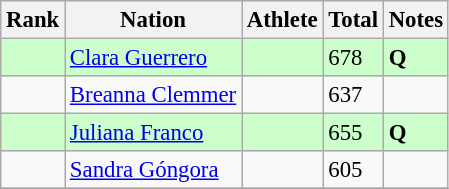<table class="wikitable sortable" style="font-size:95%" style="width:35em;" style="text-align:center">
<tr>
<th>Rank</th>
<th>Nation</th>
<th>Athlete</th>
<th>Total</th>
<th>Notes</th>
</tr>
<tr style="background:#cfc">
<td></td>
<td align=left><a href='#'>Clara Guerrero</a></td>
<td align=left></td>
<td>678</td>
<td><strong>Q</strong></td>
</tr>
<tr>
<td></td>
<td align=left><a href='#'>Breanna Clemmer</a></td>
<td align=left></td>
<td>637</td>
<td></td>
</tr>
<tr style="background:#cfc">
<td></td>
<td align=left><a href='#'>Juliana Franco</a></td>
<td align=left></td>
<td>655</td>
<td><strong>Q</strong></td>
</tr>
<tr>
<td></td>
<td align=left><a href='#'>Sandra Góngora</a></td>
<td align=left></td>
<td>605</td>
<td></td>
</tr>
<tr>
</tr>
</table>
